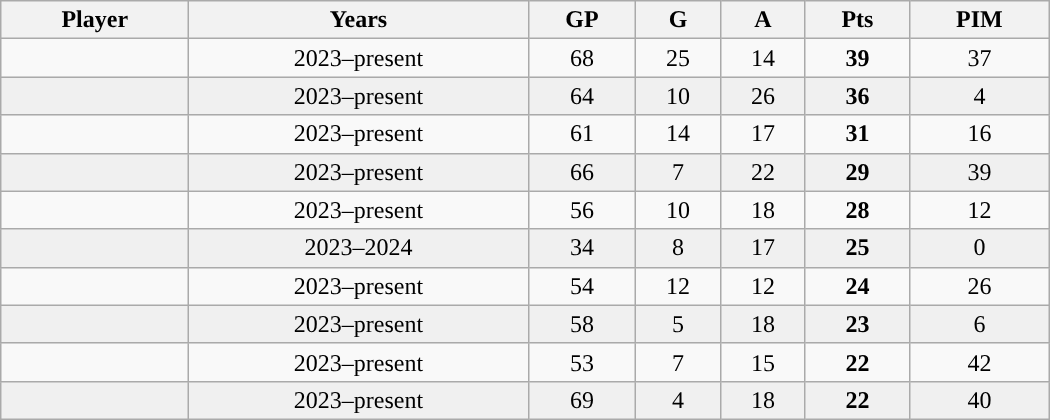<table class="wikitable sortable" width ="700" cellpadding="1" border="1" cellspacing="0">
<tr>
<th>Player</th>
<th>Years</th>
<th>GP</th>
<th>G</th>
<th>A</th>
<th>Pts</th>
<th>PIM</th>
</tr>
<tr align=center>
<td></td>
<td>2023–present</td>
<td>68</td>
<td>25</td>
<td>14</td>
<td><strong>39</strong></td>
<td>37</td>
</tr>
<tr align=center bgcolor=f0f0f0>
<td></td>
<td>2023–present</td>
<td>64</td>
<td>10</td>
<td>26</td>
<td><strong>36</strong></td>
<td>4</td>
</tr>
<tr align=center>
<td></td>
<td>2023–present</td>
<td>61</td>
<td>14</td>
<td>17</td>
<td><strong>31</strong></td>
<td>16</td>
</tr>
<tr align=center bgcolor=f0f0f0>
<td></td>
<td>2023–present</td>
<td>66</td>
<td>7</td>
<td>22</td>
<td><strong>29</strong></td>
<td>39</td>
</tr>
<tr align=center>
<td></td>
<td>2023–present</td>
<td>56</td>
<td>10</td>
<td>18</td>
<td><strong>28</strong></td>
<td>12</td>
</tr>
<tr align=center bgcolor=f0f0f0>
<td></td>
<td>2023–2024</td>
<td>34</td>
<td>8</td>
<td>17</td>
<td><strong>25</strong></td>
<td>0</td>
</tr>
<tr align=center>
<td></td>
<td>2023–present</td>
<td>54</td>
<td>12</td>
<td>12</td>
<td><strong>24</strong></td>
<td>26</td>
</tr>
<tr align=center bgcolor=f0f0f0>
<td></td>
<td>2023–present</td>
<td>58</td>
<td>5</td>
<td>18</td>
<td><strong>23</strong></td>
<td>6</td>
</tr>
<tr align=center>
<td></td>
<td>2023–present</td>
<td>53</td>
<td>7</td>
<td>15</td>
<td><strong>22</strong></td>
<td>42</td>
</tr>
<tr align=center bgcolor=f0f0f0>
<td></td>
<td>2023–present</td>
<td>69</td>
<td>4</td>
<td>18</td>
<td><strong>22</strong></td>
<td>40</td>
</tr>
</table>
